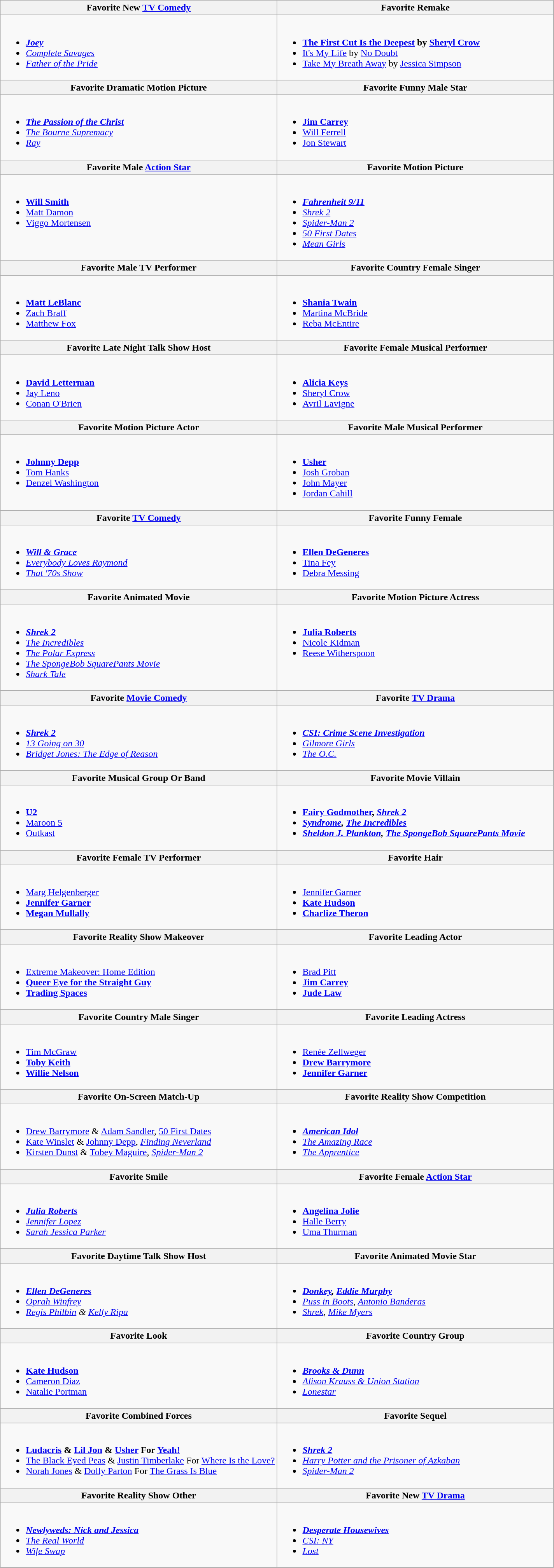<table class="wikitable">
<tr>
<th width="50%">Favorite New <a href='#'>TV Comedy</a></th>
<th width="50%">Favorite Remake</th>
</tr>
<tr>
<td valign="top"><br><ul><li><strong><em><a href='#'>Joey</a></em></strong></li><li><em><a href='#'>Complete Savages</a></em></li><li><em><a href='#'>Father of the Pride</a></em></li></ul></td>
<td valign="top"><br><ul><li><strong><a href='#'>The First Cut Is the Deepest</a> by <a href='#'>Sheryl Crow</a></strong></li><li><a href='#'>It's My Life</a> by <a href='#'>No Doubt</a></li><li><a href='#'>Take My Breath Away</a> by <a href='#'>Jessica Simpson</a></li></ul></td>
</tr>
<tr>
<th>Favorite Dramatic Motion Picture</th>
<th>Favorite Funny Male Star</th>
</tr>
<tr>
<td valign="top"><br><ul><li><strong><em><a href='#'>The Passion of the Christ</a></em></strong></li><li><em><a href='#'>The Bourne Supremacy</a></em></li><li><em><a href='#'>Ray</a></em></li></ul></td>
<td valign="top"><br><ul><li><strong><a href='#'>Jim Carrey</a></strong></li><li><a href='#'>Will Ferrell</a></li><li><a href='#'>Jon Stewart</a></li></ul></td>
</tr>
<tr>
<th>Favorite Male <a href='#'>Action Star</a></th>
<th>Favorite Motion Picture</th>
</tr>
<tr>
<td valign="top"><br><ul><li><strong><a href='#'>Will Smith</a></strong></li><li><a href='#'>Matt Damon</a></li><li><a href='#'>Viggo Mortensen</a></li></ul></td>
<td valign="top"><br><ul><li><strong><em><a href='#'>Fahrenheit 9/11</a></em></strong></li><li><em><a href='#'>Shrek 2</a></em></li><li><em><a href='#'>Spider-Man 2</a></em></li><li><em><a href='#'>50 First Dates</a></em></li><li><em><a href='#'>Mean Girls</a></em></li></ul></td>
</tr>
<tr>
<th>Favorite Male TV Performer</th>
<th>Favorite Country Female Singer</th>
</tr>
<tr>
<td valign="top"><br><ul><li><strong><a href='#'>Matt LeBlanc</a></strong></li><li><a href='#'>Zach Braff</a></li><li><a href='#'>Matthew Fox</a></li></ul></td>
<td valign="top"><br><ul><li><strong><a href='#'>Shania Twain</a></strong></li><li><a href='#'>Martina McBride</a></li><li><a href='#'>Reba McEntire</a></li></ul></td>
</tr>
<tr>
<th>Favorite Late Night Talk Show Host</th>
<th>Favorite Female Musical Performer</th>
</tr>
<tr>
<td valign="top"><br><ul><li><strong><a href='#'>David Letterman</a></strong></li><li><a href='#'>Jay Leno</a></li><li><a href='#'>Conan O'Brien</a></li></ul></td>
<td valign="top"><br><ul><li><strong><a href='#'>Alicia Keys</a></strong></li><li><a href='#'>Sheryl Crow</a></li><li><a href='#'>Avril Lavigne</a></li></ul></td>
</tr>
<tr>
<th>Favorite Motion Picture Actor</th>
<th>Favorite Male Musical Performer</th>
</tr>
<tr>
<td valign="top"><br><ul><li><strong><a href='#'>Johnny Depp</a></strong></li><li><a href='#'>Tom Hanks</a></li><li><a href='#'>Denzel Washington</a></li></ul></td>
<td valign="top"><br><ul><li><strong><a href='#'>Usher</a></strong></li><li><a href='#'>Josh Groban</a></li><li><a href='#'>John Mayer</a></li><li><a href='#'>Jordan Cahill</a></li></ul></td>
</tr>
<tr>
<th>Favorite <a href='#'>TV Comedy</a></th>
<th>Favorite Funny Female</th>
</tr>
<tr>
<td valign="top"><br><ul><li><strong><em><a href='#'>Will & Grace</a></em></strong></li><li><em><a href='#'>Everybody Loves Raymond</a></em></li><li><em><a href='#'>That '70s Show</a></em></li></ul></td>
<td valign="top"><br><ul><li><strong><a href='#'>Ellen DeGeneres</a></strong></li><li><a href='#'>Tina Fey</a></li><li><a href='#'>Debra Messing</a></li></ul></td>
</tr>
<tr>
<th>Favorite Animated Movie</th>
<th>Favorite Motion Picture Actress</th>
</tr>
<tr>
<td valign="top"><br><ul><li><strong><em><a href='#'>Shrek 2</a></em></strong></li><li><em><a href='#'>The Incredibles</a></em></li><li><em><a href='#'>The Polar Express</a></em></li><li><em><a href='#'>The SpongeBob SquarePants Movie</a></em></li><li><em><a href='#'>Shark Tale</a></em></li></ul></td>
<td valign="top"><br><ul><li><strong><a href='#'>Julia Roberts</a></strong></li><li><a href='#'>Nicole Kidman</a></li><li><a href='#'>Reese Witherspoon</a></li></ul></td>
</tr>
<tr>
<th>Favorite <a href='#'>Movie Comedy</a></th>
<th>Favorite <a href='#'>TV Drama</a></th>
</tr>
<tr>
<td valign="top"><br><ul><li><strong><em><a href='#'>Shrek 2</a></em></strong></li><li><em><a href='#'>13 Going on 30</a></em></li><li><em><a href='#'>Bridget Jones: The Edge of Reason</a></em></li></ul></td>
<td valign="top"><br><ul><li><strong><em><a href='#'>CSI: Crime Scene Investigation</a></em></strong></li><li><em><a href='#'>Gilmore Girls</a></em></li><li><em><a href='#'>The O.C.</a></em></li></ul></td>
</tr>
<tr>
<th>Favorite Musical Group Or Band</th>
<th>Favorite Movie Villain</th>
</tr>
<tr>
<td valign="top"><br><ul><li><strong><a href='#'>U2</a></strong></li><li><a href='#'>Maroon 5</a></li><li><a href='#'>Outkast</a></li></ul></td>
<td valign="top"><br><ul><li><strong><a href='#'>Fairy Godmother</a>, <em><a href='#'>Shrek 2</a><strong><em></li><li><a href='#'>Syndrome</a>, </em><a href='#'>The Incredibles</a><em></li><li><a href='#'>Sheldon J. Plankton</a>, </em><a href='#'>The SpongeBob SquarePants Movie</a><em></li></ul></td>
</tr>
<tr>
<th>Favorite Female TV Performer</th>
<th>Favorite Hair</th>
</tr>
<tr>
<td valign="top"><br><ul><li></strong><a href='#'>Marg Helgenberger</a><strong></li><li><a href='#'>Jennifer Garner</a></li><li><a href='#'>Megan Mullally</a></li></ul></td>
<td valign="top"><br><ul><li></strong><a href='#'>Jennifer Garner</a><strong></li><li><a href='#'>Kate Hudson</a></li><li><a href='#'>Charlize Theron</a></li></ul></td>
</tr>
<tr>
<th>Favorite Reality Show Makeover</th>
<th>Favorite Leading Actor</th>
</tr>
<tr>
<td valign="top"><br><ul><li></em></strong><a href='#'>Extreme Makeover: Home Edition</a><strong><em></li><li></em><a href='#'>Queer Eye for the Straight Guy</a><em></li><li></em><a href='#'>Trading Spaces</a><em></li></ul></td>
<td valign="top"><br><ul><li></strong><a href='#'>Brad Pitt</a><strong></li><li><a href='#'>Jim Carrey</a></li><li><a href='#'>Jude Law</a></li></ul></td>
</tr>
<tr>
<th>Favorite Country Male Singer</th>
<th>Favorite Leading Actress</th>
</tr>
<tr>
<td valign="top"><br><ul><li></strong><a href='#'>Tim McGraw</a><strong></li><li><a href='#'>Toby Keith</a></li><li><a href='#'>Willie Nelson</a></li></ul></td>
<td valign="top"><br><ul><li></strong><a href='#'>Renée Zellweger</a><strong></li><li><a href='#'>Drew Barrymore</a></li><li><a href='#'>Jennifer Garner</a></li></ul></td>
</tr>
<tr>
<th>Favorite On-Screen Match-Up</th>
<th>Favorite Reality Show Competition</th>
</tr>
<tr>
<td valign="top"><br><ul><li></strong><a href='#'>Drew Barrymore</a> & <a href='#'>Adam Sandler</a>, </em><a href='#'>50 First Dates</a></em></strong></li><li><a href='#'>Kate Winslet</a> & <a href='#'>Johnny Depp</a>, <em><a href='#'>Finding Neverland</a></em></li><li><a href='#'>Kirsten Dunst</a> & <a href='#'>Tobey Maguire</a>, <em><a href='#'>Spider-Man 2</a></em></li></ul></td>
<td valign="top"><br><ul><li><strong><em><a href='#'>American Idol</a></em></strong></li><li><em><a href='#'>The Amazing Race</a></em></li><li><a href='#'><em>The Apprentice</em></a></li></ul></td>
</tr>
<tr>
<th>Favorite Smile</th>
<th>Favorite Female <a href='#'>Action Star</a></th>
</tr>
<tr>
<td valign="top"><br><ul><li><strong><em><a href='#'>Julia Roberts</a></em></strong></li><li><em><a href='#'>Jennifer Lopez</a></em></li><li><em><a href='#'>Sarah Jessica Parker</a></em></li></ul></td>
<td valign="top"><br><ul><li><strong><a href='#'>Angelina Jolie</a></strong></li><li><a href='#'>Halle Berry</a></li><li><a href='#'>Uma Thurman</a></li></ul></td>
</tr>
<tr>
<th>Favorite Daytime Talk Show Host</th>
<th>Favorite Animated Movie Star</th>
</tr>
<tr>
<td valign="top"><br><ul><li><strong><em><a href='#'>Ellen DeGeneres</a></em></strong></li><li><em><a href='#'>Oprah Winfrey</a></em></li><li><em><a href='#'>Regis Philbin</a> & <a href='#'>Kelly Ripa</a></em></li></ul></td>
<td valign="top"><br><ul><li><strong><em><a href='#'>Donkey</a>, <a href='#'>Eddie Murphy</a></em></strong></li><li><em><a href='#'>Puss in Boots</a>, <a href='#'>Antonio Banderas</a></em></li><li><em><a href='#'>Shrek</a>, <a href='#'>Mike Myers</a></em></li></ul></td>
</tr>
<tr>
<th>Favorite Look</th>
<th>Favorite Country Group</th>
</tr>
<tr>
<td valign="top"><br><ul><li><strong><a href='#'>Kate Hudson</a></strong></li><li><a href='#'>Cameron Diaz</a></li><li><a href='#'>Natalie Portman</a></li></ul></td>
<td valign="top"><br><ul><li><strong><em><a href='#'>Brooks & Dunn</a></em></strong></li><li><em><a href='#'>Alison Krauss & Union Station</a></em></li><li><em><a href='#'>Lonestar</a></em></li></ul></td>
</tr>
<tr>
<th>Favorite Combined Forces</th>
<th>Favorite Sequel</th>
</tr>
<tr>
<td valign="top"><br><ul><li><strong><a href='#'>Ludacris</a> & <a href='#'>Lil Jon</a> & <a href='#'>Usher</a> For <a href='#'>Yeah!</a></strong></li><li><a href='#'>The Black Eyed Peas</a> & <a href='#'>Justin Timberlake</a> For <a href='#'>Where Is the Love?</a></li><li><a href='#'>Norah Jones</a> & <a href='#'>Dolly Parton</a> For <a href='#'>The Grass Is Blue</a></li></ul></td>
<td valign="top"><br><ul><li><strong><em><a href='#'>Shrek 2</a></em></strong></li><li><em><a href='#'>Harry Potter and the Prisoner of Azkaban</a></em></li><li><em><a href='#'>Spider-Man 2</a></em></li></ul></td>
</tr>
<tr>
<th>Favorite Reality Show Other</th>
<th>Favorite New <a href='#'>TV Drama</a></th>
</tr>
<tr>
<td valign="top"><br><ul><li><strong><em><a href='#'>Newlyweds: Nick and Jessica</a></em></strong></li><li><em><a href='#'>The Real World</a></em></li><li><em><a href='#'>Wife Swap</a></em></li></ul></td>
<td valign="top"><br><ul><li><strong><em><a href='#'>Desperate Housewives</a></em></strong></li><li><em><a href='#'>CSI: NY</a></em></li><li><em><a href='#'>Lost</a></em></li></ul></td>
</tr>
</table>
